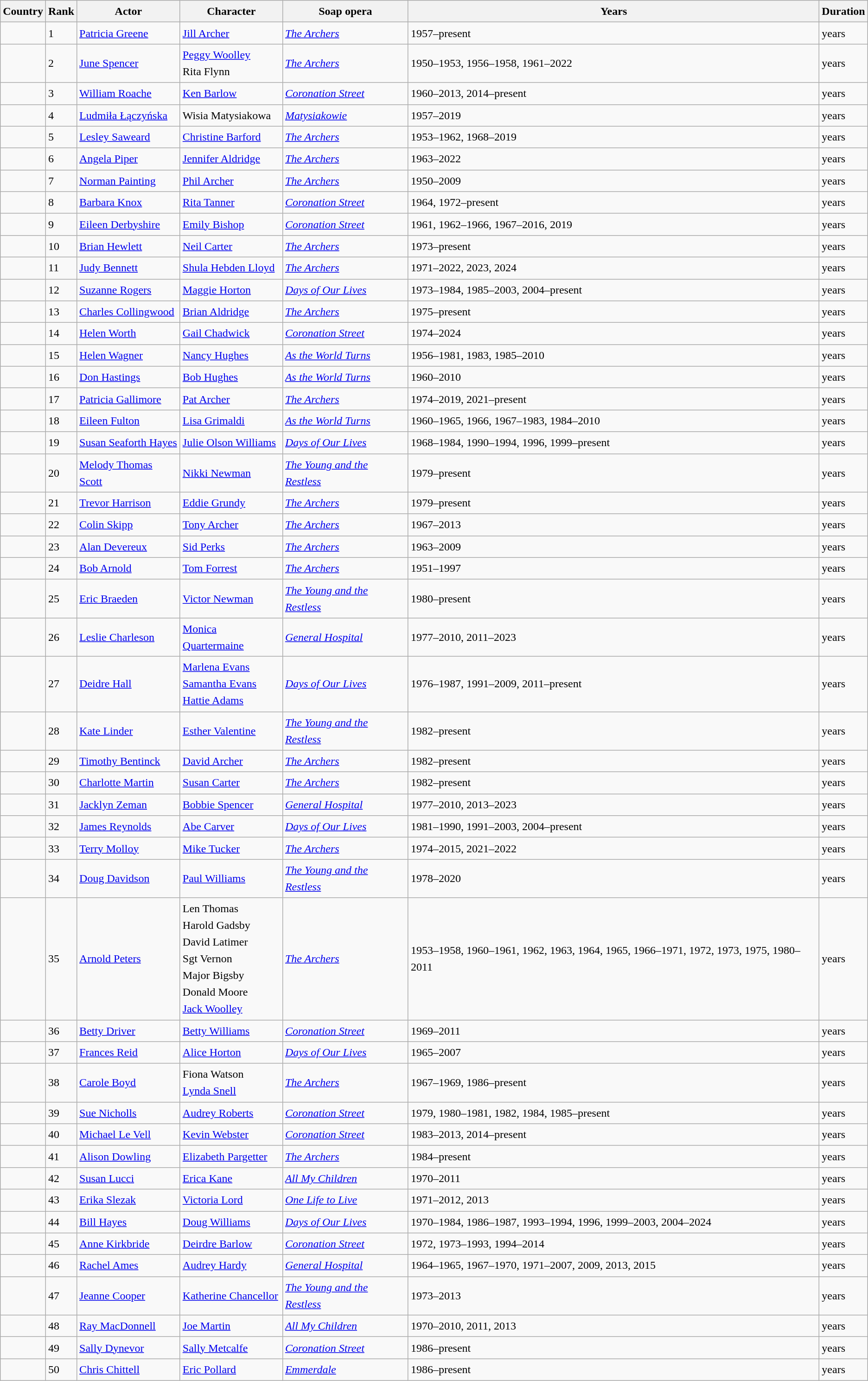<table class="wikitable sortable" style="font-size:1.00em; line-height:1.5em;">
<tr ">
<th>Country</th>
<th>Rank</th>
<th>Actor</th>
<th>Character</th>
<th>Soap opera</th>
<th>Years</th>
<th>Duration</th>
</tr>
<tr>
<td></td>
<td>1</td>
<td><a href='#'>Patricia Greene</a></td>
<td><a href='#'>Jill Archer</a></td>
<td><em><a href='#'>The Archers</a></em></td>
<td>1957–present</td>
<td> years</td>
</tr>
<tr>
<td></td>
<td>2</td>
<td><a href='#'>June Spencer</a></td>
<td><a href='#'>Peggy Woolley</a><br>Rita Flynn</td>
<td><em><a href='#'>The Archers</a></em></td>
<td>1950–1953, 1956–1958, 1961–2022</td>
<td> years</td>
</tr>
<tr>
<td></td>
<td>3</td>
<td><a href='#'>William Roache</a></td>
<td><a href='#'>Ken Barlow</a></td>
<td><em><a href='#'>Coronation Street</a></em></td>
<td>1960–2013, 2014–present</td>
<td> years</td>
</tr>
<tr>
<td></td>
<td>4</td>
<td><a href='#'>Ludmiła Łączyńska</a></td>
<td>Wisia Matysiakowa</td>
<td><em><a href='#'>Matysiakowie</a></em></td>
<td>1957–2019</td>
<td> years</td>
</tr>
<tr>
<td></td>
<td>5</td>
<td><a href='#'>Lesley Saweard</a></td>
<td><a href='#'>Christine Barford</a></td>
<td><em><a href='#'>The Archers</a></em></td>
<td>1953–1962, 1968–2019</td>
<td> years</td>
</tr>
<tr>
<td></td>
<td>6</td>
<td><a href='#'>Angela Piper</a></td>
<td><a href='#'>Jennifer Aldridge</a></td>
<td><em><a href='#'>The Archers</a></em></td>
<td>1963–2022</td>
<td> years</td>
</tr>
<tr>
<td></td>
<td>7</td>
<td><a href='#'>Norman Painting</a></td>
<td><a href='#'>Phil Archer</a></td>
<td><em><a href='#'>The Archers</a></em></td>
<td>1950–2009</td>
<td> years</td>
</tr>
<tr>
<td></td>
<td>8</td>
<td><a href='#'>Barbara Knox</a></td>
<td><a href='#'>Rita Tanner</a></td>
<td><em><a href='#'>Coronation Street</a></em></td>
<td>1964, 1972–present</td>
<td> years</td>
</tr>
<tr>
<td></td>
<td>9</td>
<td><a href='#'>Eileen Derbyshire</a></td>
<td><a href='#'>Emily Bishop</a></td>
<td><em><a href='#'>Coronation Street</a></em></td>
<td>1961, 1962–1966, 1967–2016, 2019</td>
<td> years</td>
</tr>
<tr>
<td></td>
<td>10</td>
<td><a href='#'>Brian Hewlett</a></td>
<td><a href='#'>Neil Carter</a></td>
<td><em><a href='#'>The Archers</a></em></td>
<td>1973–present</td>
<td> years</td>
</tr>
<tr>
<td></td>
<td>11</td>
<td><a href='#'>Judy Bennett</a></td>
<td><a href='#'>Shula Hebden Lloyd</a></td>
<td><em><a href='#'>The Archers</a></em></td>
<td>1971–2022, 2023, 2024</td>
<td> years</td>
</tr>
<tr>
<td></td>
<td>12</td>
<td><a href='#'>Suzanne Rogers</a></td>
<td><a href='#'>Maggie Horton</a></td>
<td><em><a href='#'>Days of Our Lives</a></em></td>
<td>1973–1984, 1985–2003, 2004–present</td>
<td> years</td>
</tr>
<tr>
<td></td>
<td>13</td>
<td><a href='#'>Charles Collingwood</a></td>
<td><a href='#'>Brian Aldridge</a></td>
<td><em><a href='#'>The Archers</a></em></td>
<td>1975–present</td>
<td> years</td>
</tr>
<tr>
<td></td>
<td>14</td>
<td><a href='#'>Helen Worth</a></td>
<td><a href='#'>Gail Chadwick</a></td>
<td><em><a href='#'>Coronation Street</a></em></td>
<td>1974–2024</td>
<td> years</td>
</tr>
<tr>
<td></td>
<td>15</td>
<td><a href='#'>Helen Wagner</a></td>
<td><a href='#'>Nancy Hughes</a></td>
<td><em><a href='#'>As the World Turns</a></em></td>
<td>1956–1981, 1983, 1985–2010</td>
<td> years</td>
</tr>
<tr>
<td></td>
<td>16</td>
<td><a href='#'>Don Hastings</a></td>
<td><a href='#'>Bob Hughes</a></td>
<td><em><a href='#'>As the World Turns</a></em></td>
<td>1960–2010</td>
<td> years</td>
</tr>
<tr>
<td></td>
<td>17</td>
<td><a href='#'>Patricia Gallimore</a></td>
<td><a href='#'>Pat Archer</a></td>
<td><em><a href='#'>The Archers</a></em></td>
<td>1974–2019, 2021–present</td>
<td> years</td>
</tr>
<tr>
<td></td>
<td>18</td>
<td><a href='#'>Eileen Fulton</a></td>
<td><a href='#'>Lisa Grimaldi</a></td>
<td><em><a href='#'>As the World Turns</a></em></td>
<td>1960–1965, 1966, 1967–1983, 1984–2010</td>
<td> years</td>
</tr>
<tr>
<td></td>
<td>19</td>
<td><a href='#'>Susan Seaforth Hayes</a></td>
<td><a href='#'>Julie Olson Williams</a></td>
<td><em><a href='#'>Days of Our Lives</a></em></td>
<td>1968–1984, 1990–1994, 1996, 1999–present</td>
<td> years</td>
</tr>
<tr>
<td></td>
<td>20</td>
<td><a href='#'>Melody Thomas Scott</a></td>
<td><a href='#'>Nikki Newman</a></td>
<td><em><a href='#'>The Young and the Restless</a></em></td>
<td>1979–present</td>
<td> years</td>
</tr>
<tr>
<td></td>
<td>21</td>
<td><a href='#'>Trevor Harrison</a></td>
<td><a href='#'>Eddie Grundy</a></td>
<td><em><a href='#'>The Archers</a></em></td>
<td>1979–present</td>
<td> years</td>
</tr>
<tr>
<td></td>
<td>22</td>
<td><a href='#'>Colin Skipp</a></td>
<td><a href='#'>Tony Archer</a></td>
<td><em><a href='#'>The Archers</a></em></td>
<td>1967–2013</td>
<td> years</td>
</tr>
<tr>
<td></td>
<td>23</td>
<td><a href='#'>Alan Devereux</a></td>
<td><a href='#'>Sid Perks</a></td>
<td><em><a href='#'>The Archers</a></em></td>
<td>1963–2009</td>
<td> years</td>
</tr>
<tr>
<td></td>
<td>24</td>
<td><a href='#'>Bob Arnold</a></td>
<td><a href='#'>Tom Forrest</a></td>
<td><em><a href='#'>The Archers</a></em></td>
<td>1951–1997</td>
<td> years</td>
</tr>
<tr>
<td></td>
<td>25</td>
<td><a href='#'>Eric Braeden</a></td>
<td><a href='#'>Victor Newman</a></td>
<td><em><a href='#'>The Young and the Restless</a></em></td>
<td>1980–present</td>
<td> years</td>
</tr>
<tr>
<td></td>
<td>26</td>
<td><a href='#'>Leslie Charleson</a></td>
<td><a href='#'>Monica Quartermaine</a></td>
<td><em><a href='#'>General Hospital</a></em></td>
<td>1977–2010, 2011–2023</td>
<td> years</td>
</tr>
<tr>
<td></td>
<td>27</td>
<td><a href='#'>Deidre Hall</a></td>
<td><a href='#'>Marlena Evans</a><br><a href='#'>Samantha Evans</a><br><a href='#'>Hattie Adams</a></td>
<td><em><a href='#'>Days of Our Lives</a></em></td>
<td>1976–1987, 1991–2009, 2011–present</td>
<td> years</td>
</tr>
<tr>
<td></td>
<td>28</td>
<td><a href='#'>Kate Linder</a></td>
<td><a href='#'>Esther Valentine</a></td>
<td><em><a href='#'>The Young and the Restless</a></em></td>
<td>1982–present</td>
<td> years</td>
</tr>
<tr>
<td></td>
<td>29</td>
<td><a href='#'>Timothy Bentinck</a></td>
<td><a href='#'>David Archer</a></td>
<td><em><a href='#'>The Archers</a></em></td>
<td>1982–present</td>
<td> years</td>
</tr>
<tr>
<td></td>
<td>30</td>
<td><a href='#'>Charlotte Martin</a></td>
<td><a href='#'>Susan Carter</a></td>
<td><em><a href='#'>The Archers</a></em></td>
<td>1982–present</td>
<td> years</td>
</tr>
<tr>
<td></td>
<td>31</td>
<td><a href='#'>Jacklyn Zeman</a></td>
<td><a href='#'>Bobbie Spencer</a></td>
<td><em><a href='#'>General Hospital</a></em></td>
<td>1977–2010, 2013–2023</td>
<td> years</td>
</tr>
<tr>
<td></td>
<td>32</td>
<td><a href='#'>James Reynolds</a></td>
<td><a href='#'>Abe Carver</a></td>
<td><em><a href='#'>Days of Our Lives</a></em></td>
<td>1981–1990, 1991–2003, 2004–present</td>
<td> years</td>
</tr>
<tr>
<td></td>
<td>33</td>
<td><a href='#'>Terry Molloy</a></td>
<td><a href='#'>Mike Tucker</a></td>
<td><em><a href='#'>The Archers</a></em></td>
<td>1974–2015, 2021–2022</td>
<td> years</td>
</tr>
<tr>
<td></td>
<td>34</td>
<td><a href='#'>Doug Davidson</a></td>
<td><a href='#'>Paul Williams</a></td>
<td><em><a href='#'>The Young and the Restless</a></em></td>
<td>1978–2020</td>
<td> years</td>
</tr>
<tr>
<td></td>
<td>35</td>
<td><a href='#'>Arnold Peters</a></td>
<td>Len Thomas<br>Harold Gadsby<br>David Latimer<br>Sgt Vernon<br>Major Bigsby<br>Donald Moore<br><a href='#'>Jack Woolley</a></td>
<td><em><a href='#'>The Archers</a></em></td>
<td>1953–1958, 1960–1961, 1962, 1963, 1964, 1965, 1966–1971, 1972, 1973, 1975, 1980–2011</td>
<td> years</td>
</tr>
<tr>
<td></td>
<td>36</td>
<td><a href='#'>Betty Driver</a></td>
<td><a href='#'>Betty Williams</a></td>
<td><em><a href='#'>Coronation Street</a></em></td>
<td>1969–2011</td>
<td> years</td>
</tr>
<tr>
<td></td>
<td>37</td>
<td><a href='#'>Frances Reid</a></td>
<td><a href='#'>Alice Horton</a></td>
<td><em><a href='#'>Days of Our Lives</a></em></td>
<td>1965–2007</td>
<td> years</td>
</tr>
<tr>
<td></td>
<td>38</td>
<td><a href='#'>Carole Boyd</a></td>
<td>Fiona Watson<br><a href='#'>Lynda Snell</a></td>
<td><em><a href='#'>The Archers</a></em></td>
<td>1967–1969, 1986–present</td>
<td> years</td>
</tr>
<tr>
<td></td>
<td>39</td>
<td><a href='#'>Sue Nicholls</a></td>
<td><a href='#'>Audrey Roberts</a></td>
<td><em><a href='#'>Coronation Street</a></em></td>
<td>1979, 1980–1981, 1982, 1984, 1985–present</td>
<td> years</td>
</tr>
<tr>
<td></td>
<td>40</td>
<td><a href='#'>Michael Le Vell</a></td>
<td><a href='#'>Kevin Webster</a></td>
<td><em><a href='#'>Coronation Street</a></em></td>
<td>1983–2013, 2014–present</td>
<td> years</td>
</tr>
<tr>
<td></td>
<td>41</td>
<td><a href='#'>Alison Dowling</a></td>
<td><a href='#'>Elizabeth Pargetter</a></td>
<td><em><a href='#'>The Archers</a></em></td>
<td>1984–present</td>
<td> years</td>
</tr>
<tr>
<td></td>
<td>42</td>
<td><a href='#'>Susan Lucci</a></td>
<td><a href='#'>Erica Kane</a></td>
<td><em><a href='#'>All My Children</a></em></td>
<td>1970–2011</td>
<td> years</td>
</tr>
<tr>
<td></td>
<td>43</td>
<td><a href='#'>Erika Slezak</a></td>
<td><a href='#'>Victoria Lord</a></td>
<td><em><a href='#'>One Life to Live</a></em></td>
<td>1971–2012, 2013</td>
<td> years</td>
</tr>
<tr>
<td></td>
<td>44</td>
<td><a href='#'>Bill Hayes</a></td>
<td><a href='#'>Doug Williams</a></td>
<td><em><a href='#'>Days of Our Lives</a></em></td>
<td>1970–1984, 1986–1987, 1993–1994, 1996, 1999–2003, 2004–2024</td>
<td> years</td>
</tr>
<tr>
<td></td>
<td>45</td>
<td><a href='#'>Anne Kirkbride</a></td>
<td><a href='#'>Deirdre Barlow</a></td>
<td><em><a href='#'>Coronation Street</a></em></td>
<td>1972, 1973–1993, 1994–2014</td>
<td> years</td>
</tr>
<tr>
<td></td>
<td>46</td>
<td><a href='#'>Rachel Ames</a></td>
<td><a href='#'>Audrey Hardy</a></td>
<td><em><a href='#'>General Hospital</a></em></td>
<td>1964–1965, 1967–1970, 1971–2007, 2009, 2013, 2015</td>
<td> years</td>
</tr>
<tr>
<td></td>
<td>47</td>
<td><a href='#'>Jeanne Cooper</a></td>
<td><a href='#'>Katherine Chancellor</a></td>
<td><em><a href='#'>The Young and the Restless</a></em></td>
<td>1973–2013</td>
<td> years</td>
</tr>
<tr>
<td></td>
<td>48</td>
<td><a href='#'>Ray MacDonnell</a></td>
<td><a href='#'>Joe Martin</a></td>
<td><em><a href='#'>All My Children</a></em></td>
<td>1970–2010, 2011, 2013</td>
<td> years</td>
</tr>
<tr>
<td></td>
<td>49</td>
<td><a href='#'>Sally Dynevor</a></td>
<td><a href='#'>Sally Metcalfe</a></td>
<td><em><a href='#'>Coronation Street</a></em></td>
<td>1986–present</td>
<td> years</td>
</tr>
<tr>
<td></td>
<td>50</td>
<td><a href='#'>Chris Chittell</a></td>
<td><a href='#'>Eric Pollard</a></td>
<td><em><a href='#'>Emmerdale</a></em></td>
<td>1986–present</td>
<td> years</td>
</tr>
</table>
